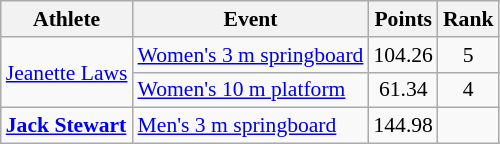<table class="wikitable" style="font-size:90%;">
<tr>
<th>Athlete</th>
<th>Event</th>
<th>Points</th>
<th>Rank</th>
</tr>
<tr align=center>
<td rowspan=2 align=left><a href='#'>Jeanette Laws</a></td>
<td align=left><a href='#'>Women's 3 m springboard</a></td>
<td>104.26</td>
<td>5</td>
</tr>
<tr align=center>
<td align=left><a href='#'>Women's 10 m platform</a></td>
<td>61.34</td>
<td>4</td>
</tr>
<tr align=center>
<td align=left><strong><a href='#'>Jack Stewart</a></strong></td>
<td align=left><a href='#'>Men's 3 m springboard</a></td>
<td>144.98</td>
<td></td>
</tr>
</table>
